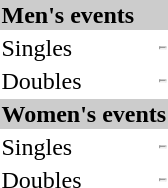<table>
<tr bgcolor="#cccccc">
<td colspan=4><strong>Men's events</strong></td>
</tr>
<tr>
<td>Singles</td>
<td></td>
<td></td>
<td><hr></td>
</tr>
<tr>
<td>Doubles</td>
<td></td>
<td></td>
<td><hr></td>
</tr>
<tr bgcolor="#cccccc">
<td colspan=4><strong>Women's events</strong></td>
</tr>
<tr>
<td>Singles</td>
<td></td>
<td></td>
<td><hr></td>
</tr>
<tr>
<td>Doubles</td>
<td></td>
<td></td>
<td><hr></td>
</tr>
</table>
